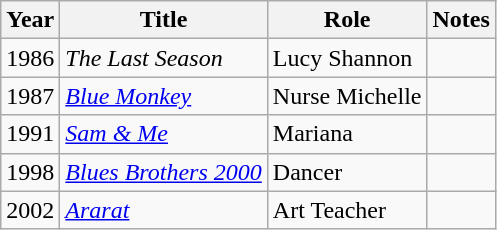<table class="wikitable sortable">
<tr>
<th>Year</th>
<th>Title</th>
<th>Role</th>
<th>Notes</th>
</tr>
<tr>
<td>1986</td>
<td data-sort-value="Last Season, The"><em>The Last Season</em></td>
<td>Lucy Shannon</td>
<td></td>
</tr>
<tr>
<td>1987</td>
<td><a href='#'><em>Blue Monkey</em></a></td>
<td>Nurse Michelle</td>
<td></td>
</tr>
<tr>
<td>1991</td>
<td><em><a href='#'>Sam & Me</a></em></td>
<td>Mariana</td>
<td></td>
</tr>
<tr>
<td>1998</td>
<td><em><a href='#'>Blues Brothers 2000</a></em></td>
<td>Dancer</td>
<td></td>
</tr>
<tr>
<td>2002</td>
<td><a href='#'><em>Ararat</em></a></td>
<td>Art Teacher</td>
<td></td>
</tr>
</table>
